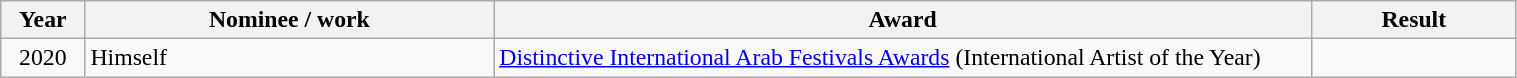<table class="wikitable" style="font-size:99%; text-align:left;" width="80%" "class="wikitable">
<tr>
<th width=1%>Year</th>
<th width=10%>Nominee / work</th>
<th width=20%>Award</th>
<th width=5%>Result</th>
</tr>
<tr>
<td align=center>2020</td>
<td>Himself</td>
<td><a href='#'>Distinctive International Arab Festivals Awards</a> (International Artist of the Year)</td>
<td></td>
</tr>
</table>
